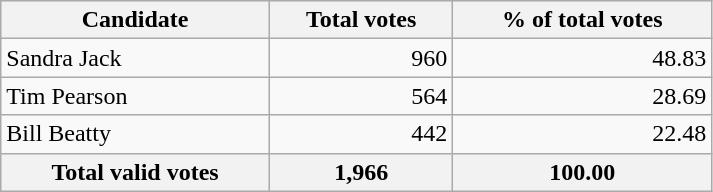<table style="width:475px;" class="wikitable">
<tr bgcolor="#EEEEEE">
<th align="left">Candidate</th>
<th align="right">Total votes</th>
<th align="right">% of total votes</th>
</tr>
<tr>
<td align="left">Sandra Jack</td>
<td align="right">960</td>
<td align="right">48.83</td>
</tr>
<tr>
<td align="left">Tim Pearson</td>
<td align="right">564</td>
<td align="right">28.69</td>
</tr>
<tr>
<td align="left">Bill Beatty</td>
<td align="right">442</td>
<td align="right">22.48</td>
</tr>
<tr bgcolor="#EEEEEE">
<th align="left">Total valid votes</th>
<th align="right"><strong>1,966</strong></th>
<th align="right"><strong>100.00</strong></th>
</tr>
</table>
